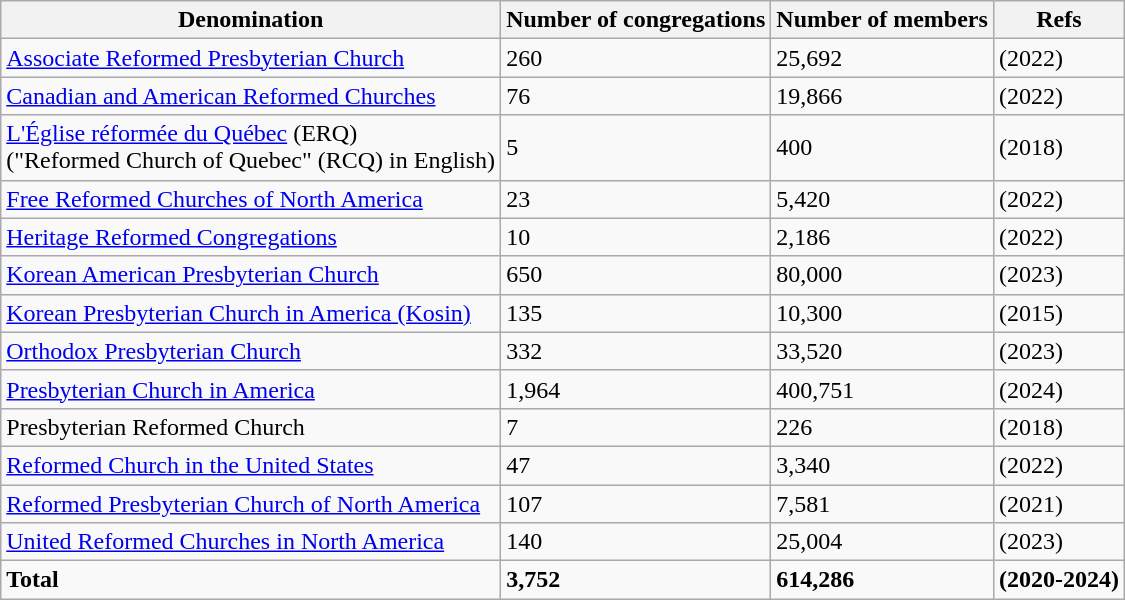<table class="wikitable sortable">
<tr>
<th>Denomination</th>
<th data-sort-type="number">Number of congregations</th>
<th data-sort-type="number">Number of members</th>
<th>Refs</th>
</tr>
<tr>
<td><a href='#'>Associate Reformed Presbyterian Church</a></td>
<td>260</td>
<td>25,692</td>
<td>(2022)</td>
</tr>
<tr>
<td><a href='#'>Canadian and American Reformed Churches</a></td>
<td>76</td>
<td>19,866</td>
<td>(2022)</td>
</tr>
<tr>
<td><a href='#'>L'Église réformée du Québec</a> (ERQ)<br>("Reformed Church of Quebec" (RCQ) in English)</td>
<td>5</td>
<td>400</td>
<td>(2018)</td>
</tr>
<tr>
<td><a href='#'>Free Reformed Churches of North America</a></td>
<td>23</td>
<td>5,420</td>
<td>(2022)</td>
</tr>
<tr>
<td><a href='#'>Heritage Reformed Congregations</a></td>
<td>10</td>
<td>2,186</td>
<td>(2022)</td>
</tr>
<tr>
<td><a href='#'>Korean American Presbyterian Church</a></td>
<td>650</td>
<td>80,000</td>
<td>(2023)</td>
</tr>
<tr>
<td><a href='#'>Korean Presbyterian Church in America (Kosin)</a></td>
<td>135</td>
<td>10,300</td>
<td>(2015)</td>
</tr>
<tr>
<td><a href='#'>Orthodox Presbyterian Church</a></td>
<td>332</td>
<td>33,520</td>
<td>(2023)</td>
</tr>
<tr>
<td><a href='#'>Presbyterian Church in America</a></td>
<td>1,964</td>
<td>400,751</td>
<td>(2024)</td>
</tr>
<tr>
<td>Presbyterian Reformed Church</td>
<td>7</td>
<td>226</td>
<td>(2018)</td>
</tr>
<tr>
<td><a href='#'>Reformed Church in the United States</a></td>
<td>47</td>
<td>3,340</td>
<td>(2022)</td>
</tr>
<tr>
<td><a href='#'>Reformed Presbyterian Church of North America</a></td>
<td>107</td>
<td>7,581</td>
<td>(2021)</td>
</tr>
<tr>
<td><a href='#'>United Reformed Churches in North America</a></td>
<td>140</td>
<td>25,004</td>
<td>(2023)</td>
</tr>
<tr>
<td><strong>Total</strong></td>
<td><strong>3,752</strong></td>
<td><strong>614,286</strong></td>
<td><strong>(2020-2024)</strong><br></td>
</tr>
</table>
